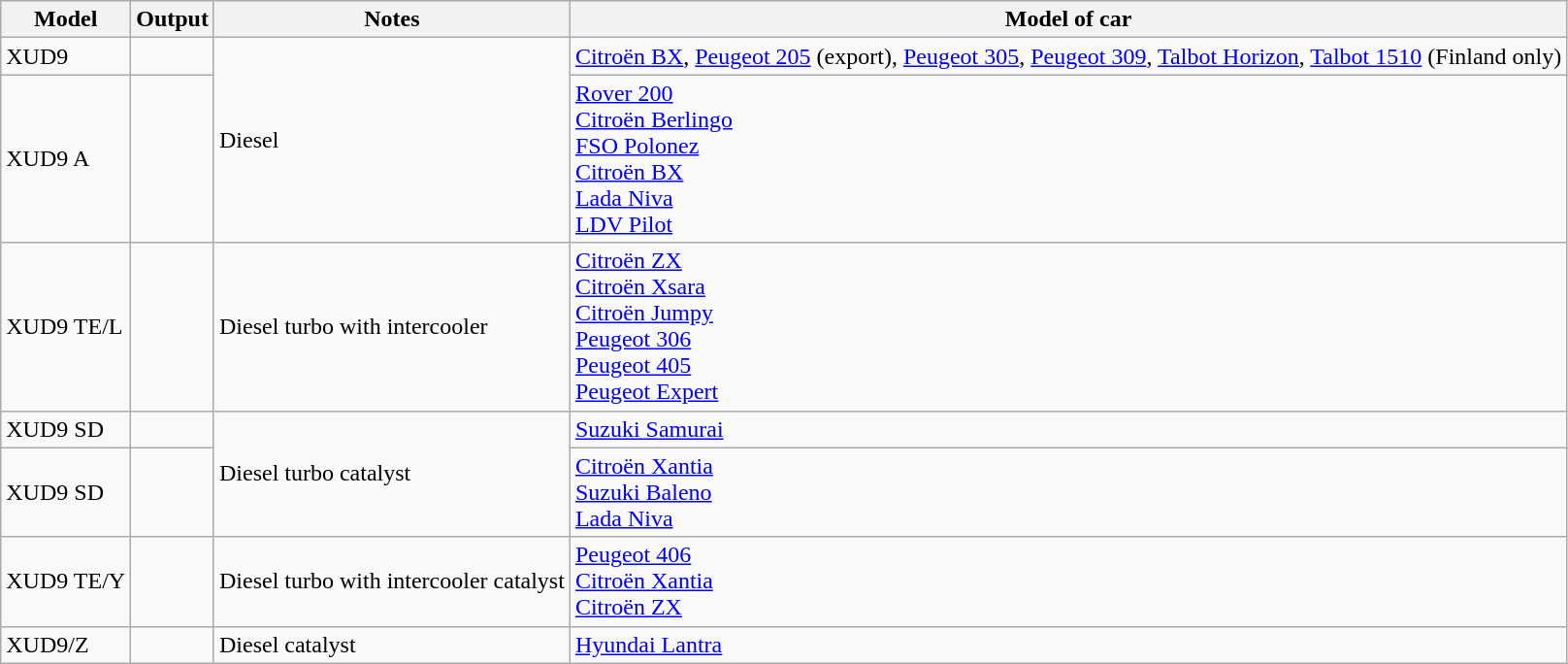<table class="wikitable">
<tr>
<th>Model</th>
<th>Output</th>
<th>Notes</th>
<th>Model of car</th>
</tr>
<tr>
<td>XUD9</td>
<td></td>
<td rowspan=2>Diesel</td>
<td><a href='#'>Citroën BX</a>, <a href='#'>Peugeot 205</a> (export), <a href='#'>Peugeot 305</a>, <a href='#'>Peugeot 309</a>, <a href='#'>Talbot Horizon</a>, <a href='#'>Talbot 1510</a> (Finland only)</td>
</tr>
<tr>
<td>XUD9 A</td>
<td></td>
<td><a href='#'>Rover 200</a><br><a href='#'>Citroën Berlingo</a><br><a href='#'>FSO Polonez</a><br><a href='#'>Citroën BX</a><br> <a href='#'>Lada Niva </a><br> <a href='#'>LDV Pilot</a></td>
</tr>
<tr>
<td>XUD9 TE/L</td>
<td></td>
<td>Diesel turbo with intercooler</td>
<td><a href='#'>Citroën ZX</a><br><a href='#'>Citroën Xsara</a><br><a href='#'>Citroën Jumpy</a><br><a href='#'>Peugeot 306</a><br><a href='#'>Peugeot 405</a><br><a href='#'>Peugeot Expert</a></td>
</tr>
<tr>
<td>XUD9 SD</td>
<td></td>
<td rowspan=2>Diesel turbo catalyst</td>
<td><a href='#'>Suzuki Samurai</a></td>
</tr>
<tr>
<td>XUD9 SD</td>
<td></td>
<td><a href='#'>Citroën Xantia</a><br><a href='#'>Suzuki Baleno</a><br><a href='#'>Lada Niva</a></td>
</tr>
<tr>
<td>XUD9 TE/Y</td>
<td></td>
<td>Diesel turbo with intercooler catalyst</td>
<td><a href='#'>Peugeot 406</a><br><a href='#'>Citroën Xantia</a><br><a href='#'>Citroën ZX</a></td>
</tr>
<tr>
<td>XUD9/Z</td>
<td></td>
<td>Diesel catalyst</td>
<td><a href='#'>Hyundai Lantra</a></td>
</tr>
</table>
